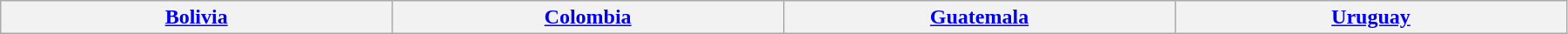<table Class = "wikitable" width = 95%>
<tr>
<th width = "25%"><a href='#'>Bolivia</a></th>
<th width = "25%"><a href='#'>Colombia</a></th>
<th width = "25%"><a href='#'>Guatemala</a></th>
<th width = "25%"><a href='#'>Uruguay</a></th>
</tr>
</table>
